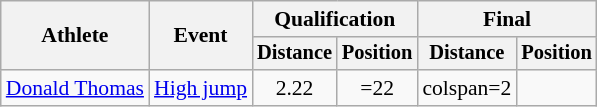<table class=wikitable style=font-size:90%>
<tr>
<th rowspan=2>Athlete</th>
<th rowspan=2>Event</th>
<th colspan=2>Qualification</th>
<th colspan=2>Final</th>
</tr>
<tr style=font-size:95%>
<th>Distance</th>
<th>Position</th>
<th>Distance</th>
<th>Position</th>
</tr>
<tr align=center>
<td align=left><a href='#'>Donald Thomas</a></td>
<td align=left><a href='#'>High jump</a></td>
<td>2.22</td>
<td>=22</td>
<td>colspan=2 </td>
</tr>
</table>
